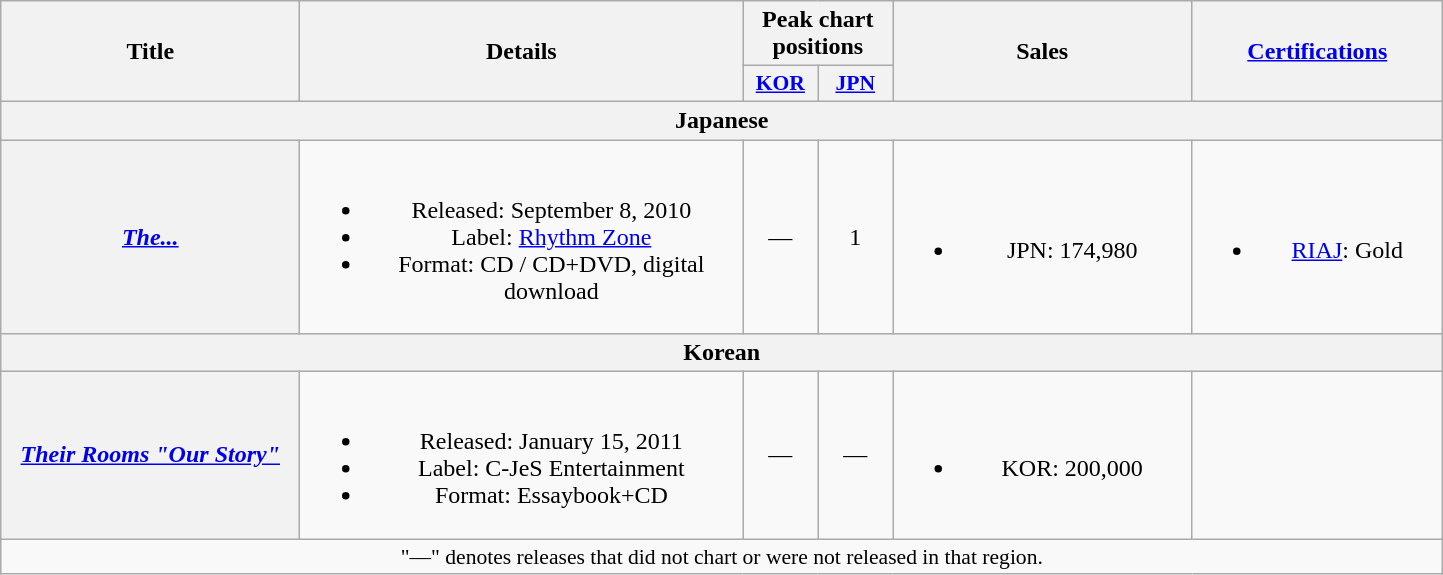<table class="wikitable plainrowheaders" style="text-align:center;">
<tr>
<th scope="col" rowspan="2" style="width:12em;">Title</th>
<th scope="col" rowspan="2" style="width:18em;">Details</th>
<th scope="col" colspan="2">Peak chart positions</th>
<th scope="col" rowspan="2" style="width:12em;">Sales</th>
<th scope="col" rowspan="2" style="width:10em;"><a href='#'>Certifications</a></th>
</tr>
<tr>
<th scope="col" style="width:3em;font-size:90%"><a href='#'>KOR</a><br></th>
<th scope="col" style="width:3em;font-size:90%"><a href='#'>JPN</a><br></th>
</tr>
<tr>
<th colspan="6">Japanese</th>
</tr>
<tr>
<th scope="row"><em><a href='#'>The...</a></em><br></th>
<td><br><ul><li>Released: September 8, 2010</li><li>Label: <a href='#'>Rhythm Zone</a></li><li>Format: CD / CD+DVD, digital download</li></ul></td>
<td>—</td>
<td>1</td>
<td><br><ul><li>JPN: 174,980</li></ul></td>
<td><br><ul><li><a href='#'>RIAJ</a>: Gold</li></ul></td>
</tr>
<tr>
<th colspan="6">Korean</th>
</tr>
<tr>
<th scope="row"><em><a href='#'>Their Rooms "Our Story"</a></em></th>
<td><br><ul><li>Released: January 15, 2011</li><li>Label: C-JeS Entertainment</li><li>Format: Essaybook+CD</li></ul></td>
<td>—</td>
<td>—</td>
<td><br><ul><li>KOR: 200,000</li></ul></td>
<td></td>
</tr>
<tr>
<td colspan="6" style="font-size:90%">"—" denotes releases that did not chart or were not released in that region.</td>
</tr>
</table>
